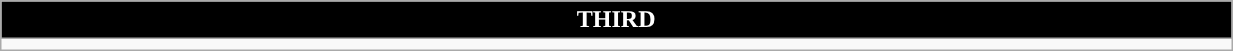<table class="wikitable collapsible collapsed" style="width:65%">
<tr>
<th colspan=5 ! style="color:white; background:black">THIRD</th>
</tr>
<tr>
<td></td>
</tr>
</table>
